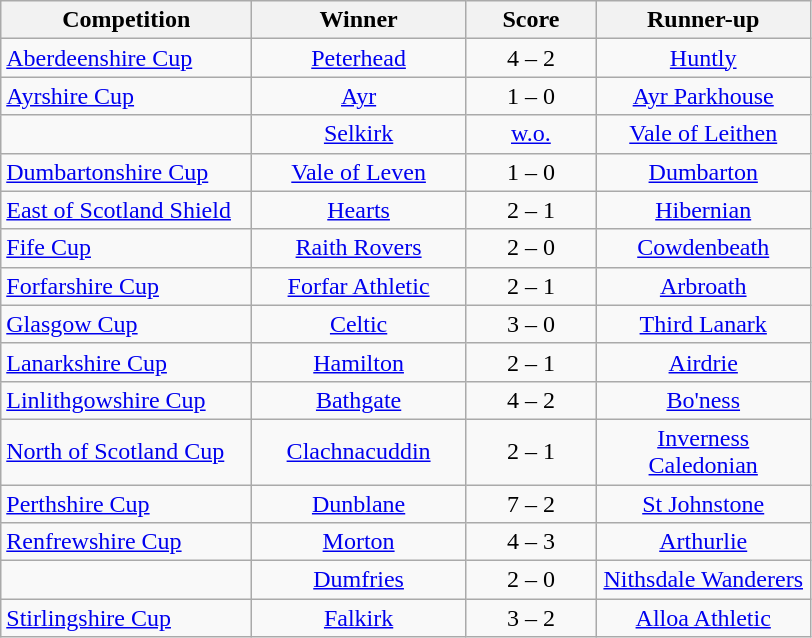<table class="wikitable" style="text-align: center;">
<tr>
<th width=160>Competition</th>
<th width=135>Winner</th>
<th width=80>Score</th>
<th width=135>Runner-up</th>
</tr>
<tr>
<td align=left><a href='#'>Aberdeenshire Cup</a></td>
<td><a href='#'>Peterhead</a></td>
<td>4 – 2</td>
<td><a href='#'>Huntly</a></td>
</tr>
<tr>
<td align=left><a href='#'>Ayrshire Cup</a></td>
<td><a href='#'>Ayr</a></td>
<td>1 – 0</td>
<td><a href='#'>Ayr Parkhouse</a></td>
</tr>
<tr>
<td align=left></td>
<td><a href='#'>Selkirk</a></td>
<td><a href='#'>w.o.</a></td>
<td><a href='#'>Vale of Leithen</a></td>
</tr>
<tr>
<td align=left><a href='#'>Dumbartonshire Cup</a></td>
<td><a href='#'>Vale of Leven</a></td>
<td>1 – 0</td>
<td><a href='#'>Dumbarton</a></td>
</tr>
<tr>
<td align=left><a href='#'>East of Scotland Shield</a></td>
<td><a href='#'>Hearts</a></td>
<td>2 – 1</td>
<td><a href='#'>Hibernian</a></td>
</tr>
<tr>
<td align=left><a href='#'>Fife Cup</a></td>
<td><a href='#'>Raith Rovers</a></td>
<td>2 – 0</td>
<td><a href='#'>Cowdenbeath</a></td>
</tr>
<tr>
<td align=left><a href='#'>Forfarshire Cup</a></td>
<td><a href='#'>Forfar Athletic</a></td>
<td>2 – 1</td>
<td><a href='#'>Arbroath</a></td>
</tr>
<tr>
<td align=left><a href='#'>Glasgow Cup</a></td>
<td><a href='#'>Celtic</a></td>
<td>3 – 0</td>
<td><a href='#'>Third Lanark</a></td>
</tr>
<tr>
<td align=left><a href='#'>Lanarkshire Cup</a></td>
<td><a href='#'>Hamilton</a></td>
<td>2 – 1</td>
<td><a href='#'>Airdrie</a></td>
</tr>
<tr>
<td align=left><a href='#'>Linlithgowshire Cup</a></td>
<td><a href='#'>Bathgate</a></td>
<td>4 – 2</td>
<td><a href='#'>Bo'ness</a></td>
</tr>
<tr>
<td align=left><a href='#'>North of Scotland Cup</a></td>
<td><a href='#'>Clachnacuddin</a></td>
<td>2 – 1</td>
<td><a href='#'>Inverness Caledonian</a></td>
</tr>
<tr>
<td align=left><a href='#'>Perthshire Cup</a></td>
<td><a href='#'>Dunblane</a></td>
<td>7 – 2</td>
<td><a href='#'>St Johnstone</a></td>
</tr>
<tr>
<td align=left><a href='#'>Renfrewshire Cup</a></td>
<td><a href='#'>Morton</a></td>
<td>4 – 3</td>
<td><a href='#'>Arthurlie</a></td>
</tr>
<tr>
<td align=left></td>
<td><a href='#'>Dumfries</a></td>
<td>2 – 0</td>
<td><a href='#'>Nithsdale Wanderers</a></td>
</tr>
<tr>
<td align=left><a href='#'>Stirlingshire Cup</a></td>
<td><a href='#'>Falkirk</a></td>
<td>3 – 2</td>
<td><a href='#'>Alloa Athletic</a></td>
</tr>
</table>
